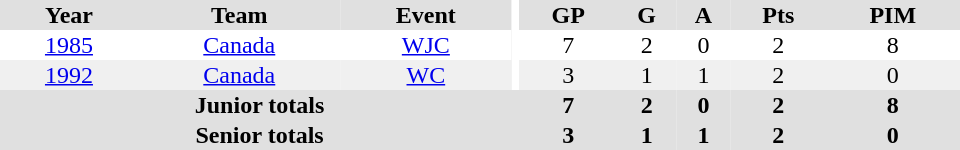<table border="0" cellpadding="1" cellspacing="0" ID="Table3" style="text-align:center; width:40em">
<tr bgcolor="#e0e0e0">
<th>Year</th>
<th>Team</th>
<th>Event</th>
<th rowspan="102" bgcolor="#ffffff"></th>
<th>GP</th>
<th>G</th>
<th>A</th>
<th>Pts</th>
<th>PIM</th>
</tr>
<tr>
<td><a href='#'>1985</a></td>
<td><a href='#'>Canada</a></td>
<td><a href='#'>WJC</a></td>
<td>7</td>
<td>2</td>
<td>0</td>
<td>2</td>
<td>8</td>
</tr>
<tr bgcolor="#f0f0f0">
<td><a href='#'>1992</a></td>
<td><a href='#'>Canada</a></td>
<td><a href='#'>WC</a></td>
<td>3</td>
<td>1</td>
<td>1</td>
<td>2</td>
<td>0</td>
</tr>
<tr bgcolor="#e0e0e0">
<th colspan="4">Junior totals</th>
<th>7</th>
<th>2</th>
<th>0</th>
<th>2</th>
<th>8</th>
</tr>
<tr bgcolor="#e0e0e0">
<th colspan="4">Senior totals</th>
<th>3</th>
<th>1</th>
<th>1</th>
<th>2</th>
<th>0</th>
</tr>
</table>
